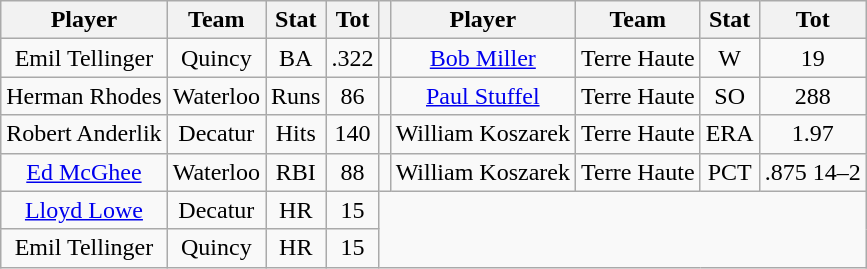<table class="wikitable" style="text-align:center">
<tr>
<th>Player</th>
<th>Team</th>
<th>Stat</th>
<th>Tot</th>
<th></th>
<th>Player</th>
<th>Team</th>
<th>Stat</th>
<th>Tot</th>
</tr>
<tr>
<td>Emil Tellinger</td>
<td>Quincy</td>
<td>BA</td>
<td>.322</td>
<td></td>
<td><a href='#'>Bob Miller</a></td>
<td>Terre Haute</td>
<td>W</td>
<td>19</td>
</tr>
<tr>
<td>Herman Rhodes</td>
<td>Waterloo</td>
<td>Runs</td>
<td>86</td>
<td></td>
<td><a href='#'>Paul Stuffel</a></td>
<td>Terre Haute</td>
<td>SO</td>
<td>288</td>
</tr>
<tr>
<td>Robert Anderlik</td>
<td>Decatur</td>
<td>Hits</td>
<td>140</td>
<td></td>
<td>William Koszarek</td>
<td>Terre Haute</td>
<td>ERA</td>
<td>1.97</td>
</tr>
<tr>
<td><a href='#'>Ed McGhee</a></td>
<td>Waterloo</td>
<td>RBI</td>
<td>88</td>
<td></td>
<td>William Koszarek</td>
<td>Terre Haute</td>
<td>PCT</td>
<td>.875 14–2</td>
</tr>
<tr>
<td><a href='#'>Lloyd Lowe</a></td>
<td>Decatur</td>
<td>HR</td>
<td>15</td>
</tr>
<tr>
<td>Emil Tellinger</td>
<td>Quincy</td>
<td>HR</td>
<td>15</td>
</tr>
</table>
